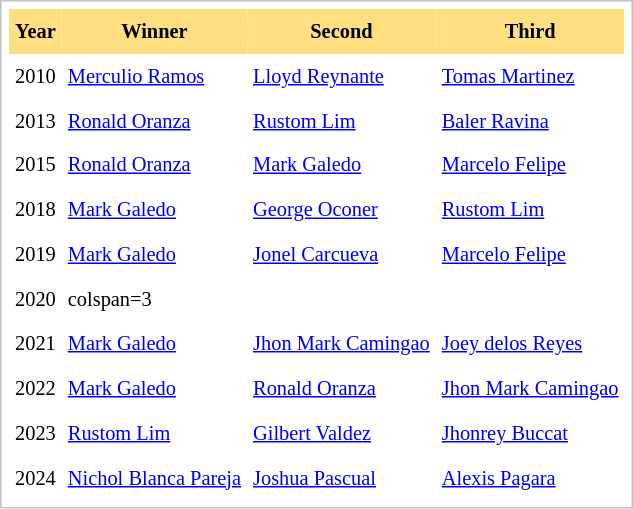<table cellpadding="4" cellspacing="0"  style="border: 1px solid silver; color: black; margin: 0 0 0.5em 0; background-color: white; padding: 5px; text-align: left; font-size:85%; vertical-align: top; line-height:1.6em;">
<tr>
<th scope=col; align="center" bgcolor="FFDF80">Year</th>
<th scope=col; align="center" bgcolor="FFDF80">Winner</th>
<th scope=col; align="center" bgcolor="FFDF80">Second</th>
<th scope=col; align="center" bgcolor="FFDF80">Third</th>
</tr>
<tr>
<td>2010</td>
<td><a href='#'>Merculio Ramos</a></td>
<td><a href='#'>Lloyd Reynante</a></td>
<td><a href='#'>Tomas Martinez</a></td>
</tr>
<tr>
<td>2013</td>
<td><a href='#'>Ronald Oranza</a></td>
<td><a href='#'>Rustom Lim</a></td>
<td><a href='#'>Baler Ravina</a></td>
</tr>
<tr>
<td>2015</td>
<td><a href='#'>Ronald Oranza</a></td>
<td><a href='#'>Mark Galedo</a></td>
<td><a href='#'>Marcelo Felipe</a></td>
</tr>
<tr>
<td>2018</td>
<td><a href='#'>Mark Galedo</a></td>
<td><a href='#'>George Oconer</a></td>
<td><a href='#'>Rustom Lim</a></td>
</tr>
<tr>
<td>2019</td>
<td><a href='#'>Mark Galedo</a></td>
<td><a href='#'>Jonel Carcueva</a></td>
<td><a href='#'>Marcelo Felipe</a></td>
</tr>
<tr>
<td>2020</td>
<td>colspan=3 </td>
</tr>
<tr>
<td>2021</td>
<td><a href='#'>Mark Galedo</a></td>
<td><a href='#'>Jhon Mark Camingao</a></td>
<td><a href='#'>Joey delos Reyes</a></td>
</tr>
<tr>
<td>2022</td>
<td><a href='#'>Mark Galedo</a></td>
<td><a href='#'>Ronald Oranza</a></td>
<td><a href='#'>Jhon Mark Camingao</a></td>
</tr>
<tr>
<td>2023</td>
<td><a href='#'>Rustom Lim</a></td>
<td><a href='#'>Gilbert Valdez</a></td>
<td><a href='#'>Jhonrey Buccat</a></td>
</tr>
<tr>
<td>2024</td>
<td><a href='#'>Nichol Blanca Pareja</a></td>
<td><a href='#'>Joshua Pascual</a></td>
<td><a href='#'>Alexis Pagara</a></td>
</tr>
</table>
